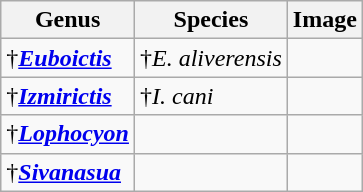<table class="wikitable">
<tr>
<th>Genus</th>
<th>Species</th>
<th>Image</th>
</tr>
<tr style="vertical-align:top;">
<td>†<strong><em><a href='#'>Euboictis</a></em></strong></td>
<td>†<em>E. aliverensis</em></td>
<td></td>
</tr>
<tr style="vertical-align:top;">
<td>†<strong><em><a href='#'>Izmirictis</a></em></strong></td>
<td>†<em>I. cani</em></td>
<td></td>
</tr>
<tr style="vertical-align: top;">
<td>†<strong><em><a href='#'>Lophocyon</a></em></strong></td>
<td></td>
<td></td>
</tr>
<tr style="vertical-align: top;">
<td>†<strong><em><a href='#'>Sivanasua</a></em></strong></td>
<td></td>
<td></td>
</tr>
</table>
